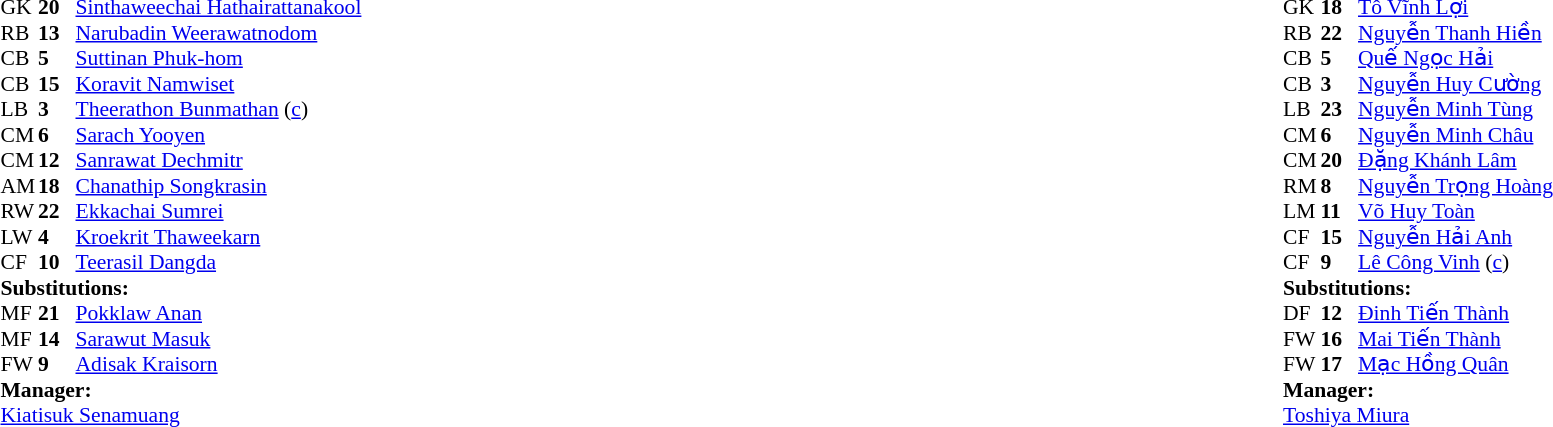<table width="100%">
<tr>
<td valign="top" width="40%"><br><table style="font-size:90%;" cellspacing="0" cellpadding="0">
<tr>
<th width="25"></th>
<th width="25"></th>
</tr>
<tr>
<td>GK</td>
<td><strong>20</strong></td>
<td><a href='#'>Sinthaweechai Hathairattanakool</a></td>
</tr>
<tr>
<td>RB</td>
<td><strong>13</strong></td>
<td><a href='#'>Narubadin Weerawatnodom</a></td>
<td></td>
</tr>
<tr>
<td>CB</td>
<td><strong>5</strong></td>
<td><a href='#'>Suttinan Phuk-hom</a></td>
</tr>
<tr>
<td>CB</td>
<td><strong>15</strong></td>
<td><a href='#'>Koravit Namwiset</a></td>
</tr>
<tr>
<td>LB</td>
<td><strong>3</strong></td>
<td><a href='#'>Theerathon Bunmathan</a> (<a href='#'>c</a>)</td>
</tr>
<tr>
<td>CM</td>
<td><strong>6</strong></td>
<td><a href='#'>Sarach Yooyen</a></td>
<td></td>
</tr>
<tr>
<td>CM</td>
<td><strong>12</strong></td>
<td><a href='#'>Sanrawat Dechmitr</a></td>
<td></td>
<td></td>
</tr>
<tr>
<td>AM</td>
<td><strong>18</strong></td>
<td><a href='#'>Chanathip Songkrasin</a></td>
</tr>
<tr>
<td>RW</td>
<td><strong>22</strong></td>
<td><a href='#'>Ekkachai Sumrei</a></td>
<td></td>
<td></td>
</tr>
<tr>
<td>LW</td>
<td><strong>4</strong></td>
<td><a href='#'>Kroekrit Thaweekarn</a></td>
<td></td>
<td></td>
</tr>
<tr>
<td>CF</td>
<td><strong>10</strong></td>
<td><a href='#'>Teerasil Dangda</a></td>
</tr>
<tr>
<td colspan=3><strong>Substitutions:</strong></td>
</tr>
<tr>
<td>MF</td>
<td><strong>21</strong></td>
<td><a href='#'>Pokklaw Anan</a></td>
<td></td>
<td></td>
</tr>
<tr>
<td>MF</td>
<td><strong>14</strong></td>
<td><a href='#'>Sarawut Masuk</a></td>
<td></td>
<td></td>
</tr>
<tr>
<td>FW</td>
<td><strong>9</strong></td>
<td><a href='#'>Adisak Kraisorn</a></td>
<td></td>
<td></td>
</tr>
<tr>
<td colspan=3><strong>Manager:</strong></td>
</tr>
<tr>
<td colspan=4> <a href='#'>Kiatisuk Senamuang</a></td>
</tr>
</table>
</td>
<td valign="top"></td>
<td valign="top" width="50%"><br><table style="font-size:90%;" cellspacing="0" cellpadding="0" align="center">
<tr>
<th width=25></th>
<th width=25></th>
</tr>
<tr>
<td>GK</td>
<td><strong>18</strong></td>
<td><a href='#'>Tô Vĩnh Lợi</a></td>
</tr>
<tr>
<td>RB</td>
<td><strong>22</strong></td>
<td><a href='#'>Nguyễn Thanh Hiền</a></td>
</tr>
<tr>
<td>CB</td>
<td><strong>5</strong></td>
<td><a href='#'>Quế Ngọc Hải</a></td>
<td></td>
</tr>
<tr>
<td>CB</td>
<td><strong>3</strong></td>
<td><a href='#'>Nguyễn Huy Cường</a></td>
<td></td>
<td></td>
</tr>
<tr>
<td>LB</td>
<td><strong>23</strong></td>
<td><a href='#'>Nguyễn Minh Tùng</a></td>
</tr>
<tr>
<td>CM</td>
<td><strong>6</strong></td>
<td><a href='#'>Nguyễn Minh Châu</a></td>
<td></td>
</tr>
<tr>
<td>CM</td>
<td><strong>20</strong></td>
<td><a href='#'>Đặng Khánh Lâm</a></td>
</tr>
<tr>
<td>RM</td>
<td><strong>8</strong></td>
<td><a href='#'>Nguyễn Trọng Hoàng</a></td>
<td></td>
</tr>
<tr>
<td>LM</td>
<td><strong>11</strong></td>
<td><a href='#'>Võ Huy Toàn</a></td>
</tr>
<tr>
<td>CF</td>
<td><strong>15</strong></td>
<td><a href='#'>Nguyễn Hải Anh</a></td>
<td></td>
<td></td>
</tr>
<tr>
<td>CF</td>
<td><strong>9</strong></td>
<td><a href='#'>Lê Công Vinh</a> (<a href='#'>c</a>)</td>
</tr>
<tr>
<td colspan=3><strong>Substitutions:</strong></td>
</tr>
<tr>
<td>DF</td>
<td><strong>12</strong></td>
<td><a href='#'>Đinh Tiến Thành</a></td>
<td></td>
<td></td>
<td></td>
</tr>
<tr>
<td>FW</td>
<td><strong>16</strong></td>
<td><a href='#'>Mai Tiến Thành</a></td>
<td></td>
<td></td>
</tr>
<tr>
<td>FW</td>
<td><strong>17</strong></td>
<td><a href='#'>Mạc Hồng Quân</a></td>
<td></td>
<td></td>
</tr>
<tr>
<td colspan=3><strong>Manager:</strong></td>
</tr>
<tr>
<td colspan=4> <a href='#'>Toshiya Miura</a></td>
</tr>
</table>
</td>
</tr>
</table>
